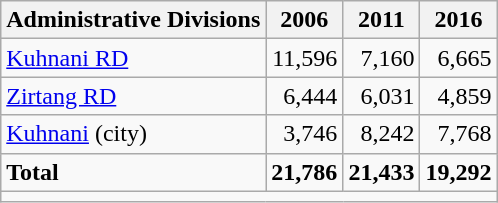<table class="wikitable">
<tr>
<th>Administrative Divisions</th>
<th>2006</th>
<th>2011</th>
<th>2016</th>
</tr>
<tr>
<td><a href='#'>Kuhnani RD</a></td>
<td style="text-align: right;">11,596</td>
<td style="text-align: right;">7,160</td>
<td style="text-align: right;">6,665</td>
</tr>
<tr>
<td><a href='#'>Zirtang RD</a></td>
<td style="text-align: right;">6,444</td>
<td style="text-align: right;">6,031</td>
<td style="text-align: right;">4,859</td>
</tr>
<tr>
<td><a href='#'>Kuhnani</a> (city)</td>
<td style="text-align: right;">3,746</td>
<td style="text-align: right;">8,242</td>
<td style="text-align: right;">7,768</td>
</tr>
<tr>
<td><strong>Total</strong></td>
<td style="text-align: right;"><strong>21,786</strong></td>
<td style="text-align: right;"><strong>21,433</strong></td>
<td style="text-align: right;"><strong>19,292</strong></td>
</tr>
<tr>
<td colspan=4></td>
</tr>
</table>
